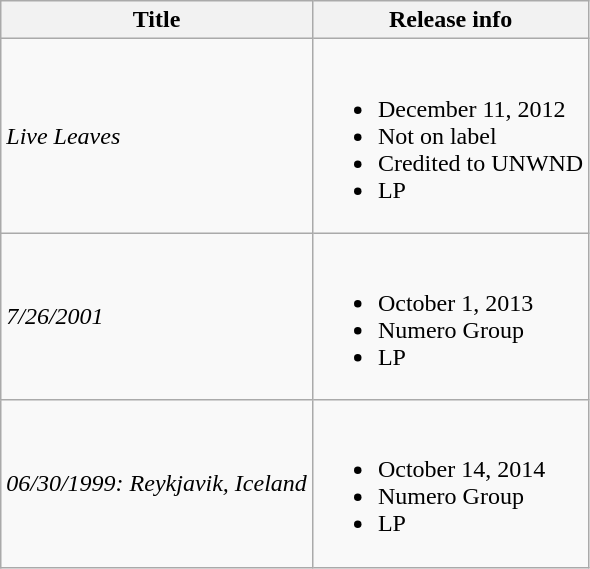<table class="wikitable">
<tr>
<th>Title</th>
<th>Release info</th>
</tr>
<tr>
<td><em>Live Leaves</em></td>
<td><br><ul><li>December 11, 2012</li><li>Not on label</li><li>Credited to UNWND</li><li>LP</li></ul></td>
</tr>
<tr>
<td><em>7/26/2001</em></td>
<td><br><ul><li>October 1, 2013</li><li>Numero Group</li><li>LP</li></ul></td>
</tr>
<tr>
<td><em>06/30/1999: Reykjavik, Iceland</em></td>
<td><br><ul><li>October 14, 2014</li><li>Numero Group</li><li>LP</li></ul></td>
</tr>
</table>
